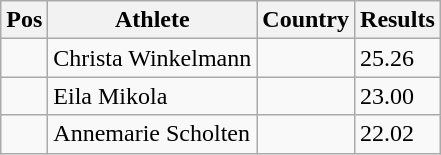<table class="wikitable">
<tr>
<th>Pos</th>
<th>Athlete</th>
<th>Country</th>
<th>Results</th>
</tr>
<tr>
<td align="center"></td>
<td>Christa Winkelmann</td>
<td></td>
<td>25.26</td>
</tr>
<tr>
<td align="center"></td>
<td>Eila Mikola</td>
<td></td>
<td>23.00</td>
</tr>
<tr>
<td align="center"></td>
<td>Annemarie Scholten</td>
<td></td>
<td>22.02</td>
</tr>
</table>
